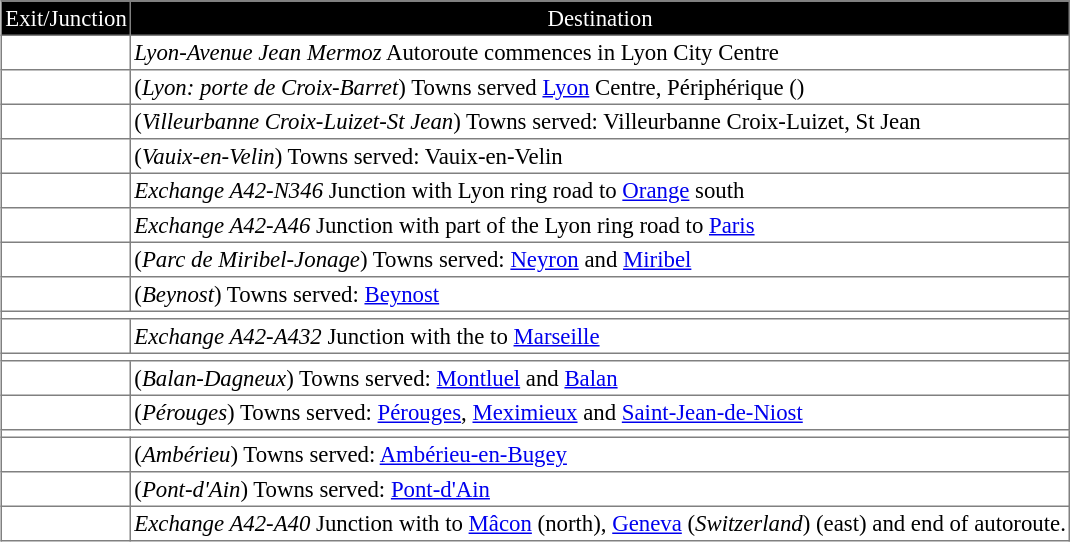<table border=1 cellpadding=2 style="margin-left:1em; margin-bottom: 1em; color: black; border-collapse: collapse; font-size: 95%;">
<tr align="center" bgcolor="000000" style="color: white">
<td>Exit/Junction</td>
<td>Destination</td>
</tr>
<tr>
<td> </td>
<td><em>Lyon-Avenue Jean Mermoz</em> Autoroute commences in Lyon City Centre</td>
</tr>
<tr>
<td></td>
<td>(<em>Lyon: porte de Croix-Barret</em>) Towns served <a href='#'>Lyon</a> Centre, Périphérique (<em></em>)</td>
</tr>
<tr>
<td></td>
<td>(<em>Villeurbanne Croix-Luizet-St Jean</em>) Towns served: Villeurbanne Croix-Luizet, St Jean</td>
</tr>
<tr>
<td></td>
<td>(<em>Vauix-en-Velin</em>) Towns served: Vauix-en-Velin</td>
</tr>
<tr>
<td></td>
<td><em>Exchange A42-N346</em> Junction with <em></em> Lyon ring road to <a href='#'>Orange</a> south</td>
</tr>
<tr>
<td></td>
<td><em>Exchange A42-A46</em> Junction with <em></em> part of the Lyon ring road to <a href='#'>Paris</a></td>
</tr>
<tr>
<td></td>
<td>(<em>Parc de Miribel-Jonage</em>) Towns served: <a href='#'>Neyron</a> and <a href='#'>Miribel</a></td>
</tr>
<tr>
<td></td>
<td>(<em>Beynost</em>) Towns served: <a href='#'>Beynost</a></td>
</tr>
<tr>
<td colspan="2"></td>
</tr>
<tr>
<td></td>
<td><em>Exchange A42-A432</em> Junction with the <em></em> to <a href='#'>Marseille</a></td>
</tr>
<tr>
<td colspan="2"></td>
</tr>
<tr>
<td></td>
<td>(<em>Balan-Dagneux</em>) Towns served: <a href='#'>Montluel</a> and <a href='#'>Balan</a></td>
</tr>
<tr>
<td></td>
<td>(<em>Pérouges</em>) Towns served: <a href='#'>Pérouges</a>, <a href='#'>Meximieux</a> and <a href='#'>Saint-Jean-de-Niost</a></td>
</tr>
<tr>
<td colspan="2"></td>
</tr>
<tr>
<td></td>
<td>(<em>Ambérieu</em>) Towns served: <a href='#'>Ambérieu-en-Bugey</a></td>
</tr>
<tr>
<td></td>
<td>(<em>Pont-d'Ain</em>) Towns served: <a href='#'>Pont-d'Ain</a></td>
</tr>
<tr>
<td></td>
<td><em>Exchange A42-A40</em> Junction with <em></em> to <a href='#'>Mâcon</a> (north), <a href='#'>Geneva</a> (<em>Switzerland</em>) (east) and end of autoroute.</td>
</tr>
</table>
